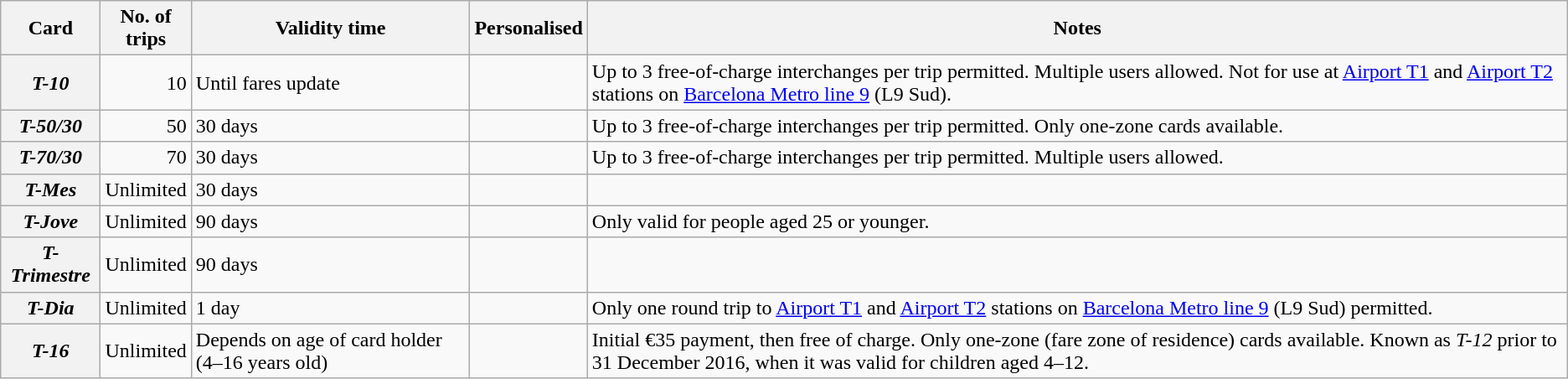<table class="wikitable sortable">
<tr>
<th>Card</th>
<th>No. of<br> trips</th>
<th>Validity time</th>
<th>Personalised</th>
<th class=unsortable>Notes</th>
</tr>
<tr>
<th><em>T-10</em></th>
<td style="text-align:right;">10</td>
<td>Until fares update</td>
<td></td>
<td>Up to 3 free-of-charge interchanges per trip permitted. Multiple users allowed. Not for use at <a href='#'>Airport T1</a> and <a href='#'>Airport T2</a> stations on <a href='#'>Barcelona Metro line 9</a> (L9 Sud).</td>
</tr>
<tr>
<th><em>T-50/30</em></th>
<td style="text-align:right;">50</td>
<td>30 days</td>
<td></td>
<td>Up to 3 free-of-charge interchanges per trip permitted. Only one-zone cards available.</td>
</tr>
<tr>
<th><em>T-70/30</em></th>
<td style="text-align:right;">70</td>
<td>30 days</td>
<td></td>
<td>Up to 3 free-of-charge interchanges per trip permitted. Multiple users allowed.</td>
</tr>
<tr>
<th><em>T-Mes</em></th>
<td>Unlimited</td>
<td>30 days</td>
<td></td>
<td></td>
</tr>
<tr>
<th><em>T-Jove</em></th>
<td>Unlimited</td>
<td>90 days</td>
<td></td>
<td>Only valid for people aged 25 or younger.</td>
</tr>
<tr>
<th><em>T-Trimestre</em></th>
<td>Unlimited</td>
<td>90 days</td>
<td></td>
<td></td>
</tr>
<tr>
<th><em>T-Dia</em></th>
<td>Unlimited</td>
<td>1 day</td>
<td></td>
<td>Only one round trip to <a href='#'>Airport T1</a> and <a href='#'>Airport T2</a> stations on <a href='#'>Barcelona Metro line 9</a> (L9 Sud) permitted.</td>
</tr>
<tr>
<th><em>T-16</em></th>
<td>Unlimited</td>
<td>Depends on age of card holder (4–16 years old)</td>
<td></td>
<td>Initial €35 payment, then free of charge. Only one-zone (fare zone of residence) cards available. Known as <em>T-12</em> prior to 31 December 2016, when it was valid for children aged 4–12.</td>
</tr>
</table>
